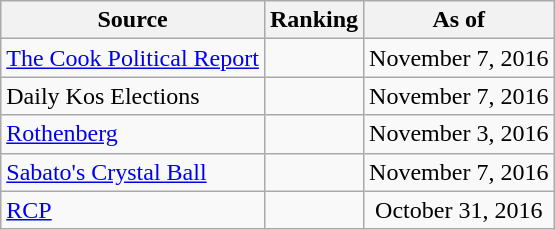<table class="wikitable" style="text-align:center">
<tr>
<th>Source</th>
<th>Ranking</th>
<th>As of</th>
</tr>
<tr>
<td align=left><a href='#'>The Cook Political Report</a></td>
<td></td>
<td>November 7, 2016</td>
</tr>
<tr>
<td align=left>Daily Kos Elections</td>
<td></td>
<td>November 7, 2016</td>
</tr>
<tr>
<td align=left><a href='#'>Rothenberg</a></td>
<td></td>
<td>November 3, 2016</td>
</tr>
<tr>
<td align=left><a href='#'>Sabato's Crystal Ball</a></td>
<td></td>
<td>November 7, 2016</td>
</tr>
<tr>
<td align="left"><a href='#'>RCP</a></td>
<td></td>
<td>October 31, 2016</td>
</tr>
</table>
